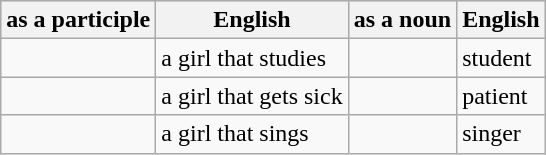<table class="wikitable">
<tr style="background:#dfdfdf;" |>
<th>as a participle</th>
<th>English</th>
<th>as a noun</th>
<th>English</th>
</tr>
<tr>
<td></td>
<td>a girl that studies</td>
<td></td>
<td>student</td>
</tr>
<tr>
<td></td>
<td>a girl that gets sick</td>
<td></td>
<td>patient</td>
</tr>
<tr>
<td></td>
<td>a girl that sings</td>
<td></td>
<td>singer</td>
</tr>
</table>
